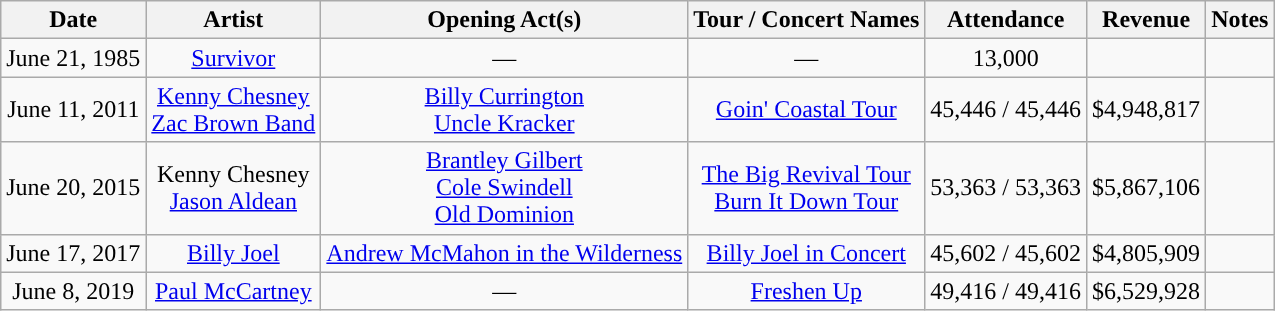<table class="wikitable" style="text-align:center;">
<tr>
<th style="text-align:center;">Date</th>
<th style="text-align:center;">Artist</th>
<th style="text-align:center;">Opening Act(s)</th>
<th style="text-align:center;">Tour / Concert Names</th>
<th style="text-align:center;">Attendance</th>
<th style="text-align:center;">Revenue</th>
<th style="text-align:center;">Notes</th>
</tr>
<tr>
<td>June 21, 1985</td>
<td><a href='#'>Survivor</a></td>
<td>—</td>
<td>—</td>
<td>13,000</td>
<td></td>
<td></td>
</tr>
<tr>
<td>June 11, 2011</td>
<td><a href='#'>Kenny Chesney</a><br><a href='#'>Zac Brown Band</a></td>
<td><a href='#'>Billy Currington</a><br><a href='#'>Uncle Kracker</a></td>
<td><a href='#'>Goin' Coastal Tour</a></td>
<td>45,446 / 45,446</td>
<td>$4,948,817</td>
<td></td>
</tr>
<tr>
<td>June 20, 2015</td>
<td>Kenny Chesney<br><a href='#'>Jason Aldean</a></td>
<td><a href='#'>Brantley Gilbert</a><br><a href='#'>Cole Swindell</a><br><a href='#'>Old Dominion</a></td>
<td><a href='#'>The Big Revival Tour</a><br><a href='#'>Burn It Down Tour</a></td>
<td>53,363 / 53,363</td>
<td>$5,867,106</td>
<td></td>
</tr>
<tr>
<td>June 17, 2017</td>
<td><a href='#'>Billy Joel</a></td>
<td><a href='#'>Andrew McMahon in the Wilderness</a></td>
<td><a href='#'>Billy Joel in Concert</a></td>
<td>45,602 / 45,602</td>
<td>$4,805,909</td>
<td><br></td>
</tr>
<tr>
<td>June 8, 2019</td>
<td><a href='#'>Paul McCartney</a></td>
<td>—</td>
<td><a href='#'>Freshen Up</a></td>
<td>49,416 / 49,416</td>
<td>$6,529,928</td>
<td></td>
</tr>
</table>
